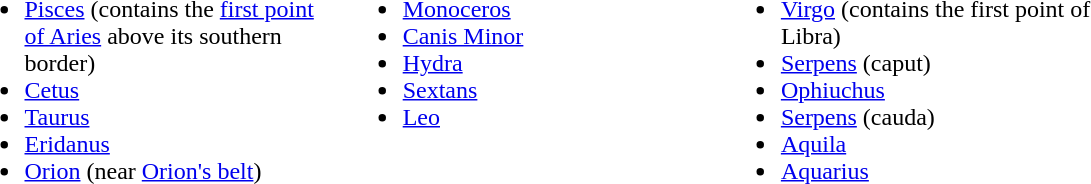<table width="60%">
<tr valign="top">
<td width="20%"><br><ul><li><a href='#'>Pisces</a> (contains the <a href='#'>first point of Aries</a> above its southern border)</li><li><a href='#'>Cetus</a></li><li><a href='#'>Taurus</a></li><li><a href='#'>Eridanus</a></li><li><a href='#'>Orion</a> (near <a href='#'>Orion's belt</a>)</li></ul></td>
<td width="20%"><br><ul><li><a href='#'>Monoceros</a></li><li><a href='#'>Canis Minor</a></li><li><a href='#'>Hydra</a></li><li><a href='#'>Sextans</a></li><li><a href='#'>Leo</a></li></ul></td>
<td width="20%"><br><ul><li><a href='#'>Virgo</a> (contains the first point of Libra)</li><li><a href='#'>Serpens</a> (caput)</li><li><a href='#'>Ophiuchus</a></li><li><a href='#'>Serpens</a> (cauda)</li><li><a href='#'>Aquila</a></li><li><a href='#'>Aquarius</a></li></ul></td>
</tr>
</table>
